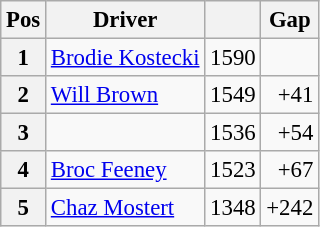<table class="wikitable" style="font-size: 95%;">
<tr>
<th>Pos</th>
<th>Driver</th>
<th></th>
<th>Gap</th>
</tr>
<tr>
<th>1</th>
<td> <a href='#'>Brodie Kostecki</a></td>
<td align="right">1590</td>
<td align="right"></td>
</tr>
<tr>
<th>2</th>
<td> <a href='#'>Will Brown</a></td>
<td align="right">1549</td>
<td align="right">+41</td>
</tr>
<tr>
<th>3</th>
<td></td>
<td align="right">1536</td>
<td align="right">+54</td>
</tr>
<tr>
<th>4</th>
<td> <a href='#'>Broc Feeney</a></td>
<td align="right">1523</td>
<td align="right">+67</td>
</tr>
<tr>
<th>5</th>
<td> <a href='#'>Chaz Mostert</a></td>
<td align="right">1348</td>
<td align="right">+242</td>
</tr>
</table>
